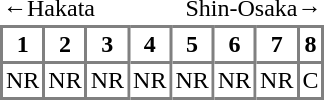<table cellspacing=0 cellpadding=2>
<tr>
<td colspan=4 style="text-align:left">←Hakata</td>
<td colspan=4 style="text-align:right">Shin-Osaka→</td>
</tr>
<tr>
<th style="border-top:solid 2px gray;border-left:solid 2px gray;border-right:solid 2px gray;">1</th>
<th style="border-top:solid 2px gray;border-right:solid 2px gray;">2</th>
<th style="border-top:solid 2px gray;border-right:solid 2px gray;">3</th>
<th style="border-top:solid 2px gray;border-right:solid 2px gray;">4</th>
<th style="border-top:solid 2px gray;border-right:solid 2px gray;">5</th>
<th style="border-top:solid 2px gray;border-right:solid 2px gray;">6</th>
<th style="border-top:solid 2px gray;border-right:solid 2px gray;">7</th>
<th style="border-top:solid 2px gray;border-right:solid 2px gray;">8</th>
</tr>
<tr style="text-align:center;">
<td style="border:solid 2px gray; bgcolor=white;">NR</td>
<td style="border-top:solid 2px gray;border-bottom:solid 2px gray;border-right:solid 2px gray; background:white;">NR</td>
<td style="border-top:solid 2px gray;border-bottom:solid 2px gray;border-right:solid 2px gray; background:white;">NR</td>
<td style="border-top:solid 2px gray;border-bottom:solid 2px gray;border-right:solid 2px gray; background:white;">NR</td>
<td style="border-top:solid 2px gray;border-bottom:solid 2px gray;border-right:solid 2px gray; background:white;">NR</td>
<td style="border-top:solid 2px gray;border-bottom:solid 2px gray;border-right:solid 2px gray; background:white;">NR</td>
<td style="border-top:solid 2px gray;border-bottom:solid 2px gray;border-right:solid 2px gray; background:white;">NR</td>
<td style="border-top:solid 2px gray;border-bottom:solid 2px gray;border-right:solid 2px gray; background:white;">C</td>
</tr>
</table>
